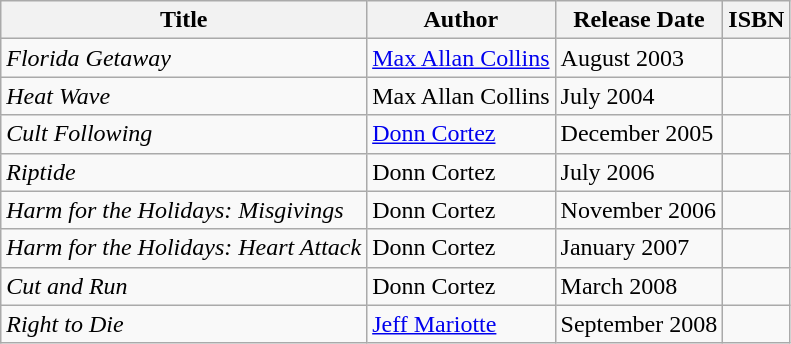<table class="wikitable">
<tr>
<th>Title</th>
<th>Author</th>
<th>Release Date</th>
<th>ISBN</th>
</tr>
<tr>
<td><em>Florida Getaway</em></td>
<td><a href='#'>Max Allan Collins</a></td>
<td>August 2003</td>
<td></td>
</tr>
<tr>
<td><em>Heat Wave</em></td>
<td>Max Allan Collins</td>
<td>July 2004</td>
<td></td>
</tr>
<tr>
<td><em>Cult Following</em></td>
<td><a href='#'>Donn Cortez</a></td>
<td>December 2005</td>
<td></td>
</tr>
<tr>
<td><em>Riptide</em></td>
<td>Donn Cortez</td>
<td>July 2006</td>
<td></td>
</tr>
<tr>
<td><em>Harm for the Holidays: Misgivings</em></td>
<td>Donn Cortez</td>
<td>November 2006</td>
<td></td>
</tr>
<tr>
<td><em>Harm for the Holidays: Heart Attack</em></td>
<td>Donn Cortez</td>
<td>January 2007</td>
<td></td>
</tr>
<tr>
<td><em>Cut and Run</em></td>
<td>Donn Cortez</td>
<td>March 2008</td>
<td></td>
</tr>
<tr>
<td><em>Right to Die</em></td>
<td><a href='#'>Jeff Mariotte</a></td>
<td>September 2008</td>
<td></td>
</tr>
</table>
